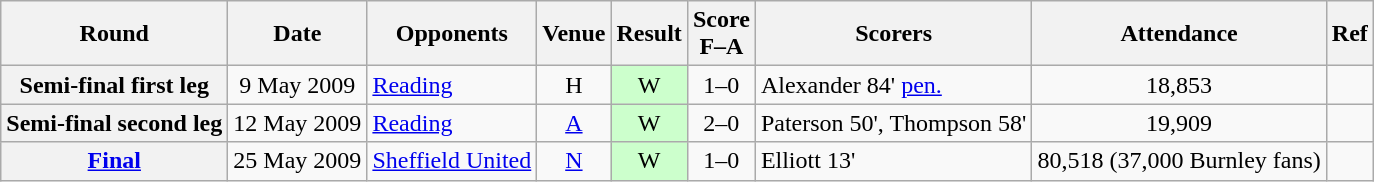<table class="wikitable plainrowheaders sortable" style="text-align:center">
<tr>
<th scope="col">Round</th>
<th scope="col">Date</th>
<th scope="col">Opponents</th>
<th scope="col">Venue</th>
<th scope="col">Result</th>
<th scope="col">Score<br>F–A</th>
<th scope="col" class="unsortable">Scorers</th>
<th scope="col">Attendance</th>
<th scope="col" class="unsortable">Ref</th>
</tr>
<tr>
<th scope="row">Semi-final first leg</th>
<td>9 May 2009</td>
<td align="left"><a href='#'>Reading</a></td>
<td>H</td>
<td bgcolor="#ccffcc">W</td>
<td>1–0</td>
<td align="left">Alexander 84' <a href='#'>pen.</a></td>
<td>18,853</td>
<td></td>
</tr>
<tr>
<th scope="row">Semi-final second leg</th>
<td>12 May 2009</td>
<td align="left"><a href='#'>Reading</a></td>
<td><a href='#'>A</a></td>
<td bgcolor="#ccffcc">W</td>
<td>2–0</td>
<td align="left">Paterson 50', Thompson 58'</td>
<td>19,909</td>
<td></td>
</tr>
<tr>
<th scope="row"><a href='#'>Final</a></th>
<td>25 May 2009</td>
<td align="left"><a href='#'>Sheffield United</a></td>
<td><a href='#'>N</a></td>
<td bgcolor="#ccffcc">W</td>
<td>1–0</td>
<td align="left">Elliott 13'</td>
<td>80,518 (37,000 Burnley fans)</td>
<td></td>
</tr>
</table>
